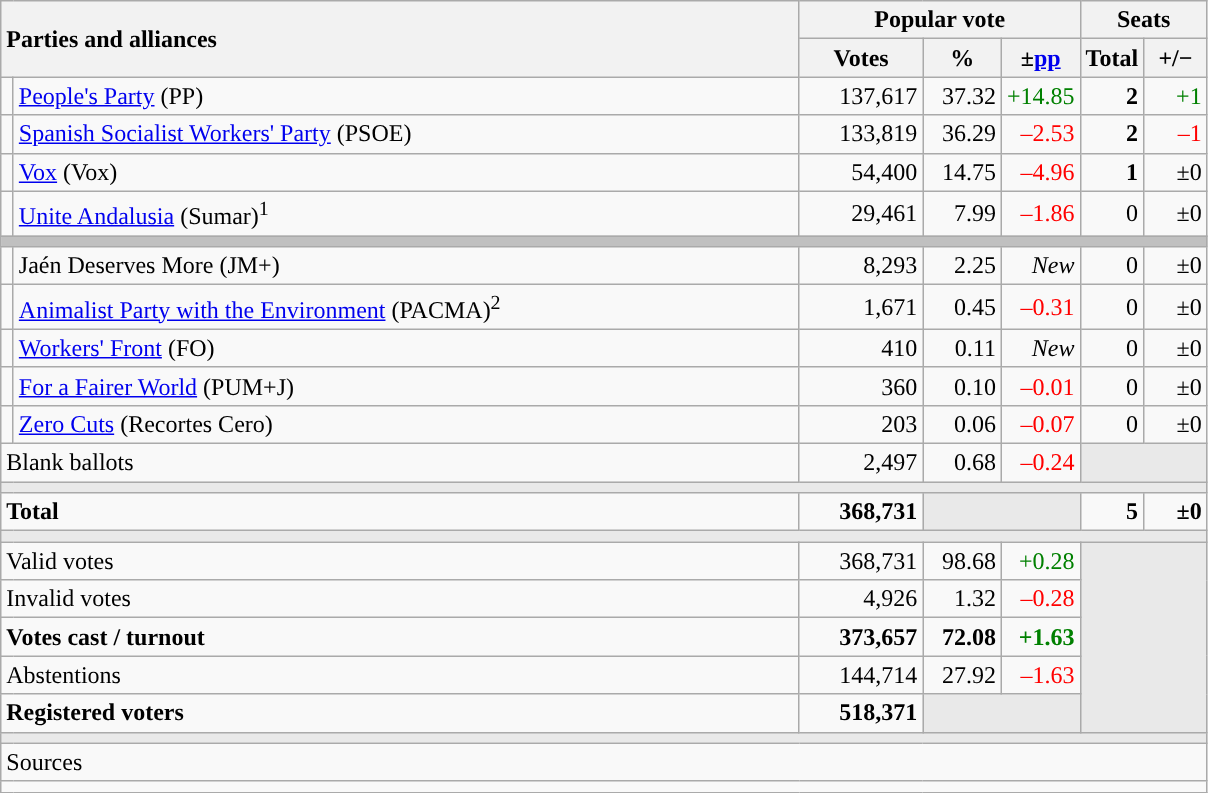<table class="wikitable" style="text-align:right;">
<tr>
<th style="text-align:left;" rowspan="2" colspan="2" width="525">Parties and alliances</th>
<th colspan="3">Popular vote</th>
<th colspan="2">Seats</th>
</tr>
<tr>
<th width="75">Votes</th>
<th width="45">%</th>
<th width="45">±<a href='#'>pp</a></th>
<th width="35">Total</th>
<th width="35">+/−</th>
</tr>
<tr>
<td width="1" style="color:inherit;background:"></td>
<td align="left"><a href='#'>People's Party</a> (PP)</td>
<td>137,617</td>
<td>37.32</td>
<td style="color:green;">+14.85</td>
<td><strong>2</strong></td>
<td style="color:green;">+1</td>
</tr>
<tr>
<td style="color:inherit;background:"></td>
<td align="left"><a href='#'>Spanish Socialist Workers' Party</a> (PSOE)</td>
<td>133,819</td>
<td>36.29</td>
<td style="color:red;">–2.53</td>
<td><strong>2</strong></td>
<td style="color:red;">–1</td>
</tr>
<tr>
<td style="color:inherit;background:"></td>
<td align="left"><a href='#'>Vox</a> (Vox)</td>
<td>54,400</td>
<td>14.75</td>
<td style="color:red;">–4.96</td>
<td><strong>1</strong></td>
<td>±0</td>
</tr>
<tr>
<td style="color:inherit;background:"></td>
<td align="left"><a href='#'>Unite Andalusia</a> (Sumar)<sup>1</sup></td>
<td>29,461</td>
<td>7.99</td>
<td style="color:red;">–1.86</td>
<td>0</td>
<td>±0</td>
</tr>
<tr>
<td colspan="7" bgcolor="#C0C0C0"></td>
</tr>
<tr>
<td style="color:inherit;background:"></td>
<td align="left">Jaén Deserves More (JM+)</td>
<td>8,293</td>
<td>2.25</td>
<td><em>New</em></td>
<td>0</td>
<td>±0</td>
</tr>
<tr>
<td style="color:inherit;background:"></td>
<td align="left"><a href='#'>Animalist Party with the Environment</a> (PACMA)<sup>2</sup></td>
<td>1,671</td>
<td>0.45</td>
<td style="color:red;">–0.31</td>
<td>0</td>
<td>±0</td>
</tr>
<tr>
<td style="color:inherit;background:"></td>
<td align="left"><a href='#'>Workers' Front</a> (FO)</td>
<td>410</td>
<td>0.11</td>
<td><em>New</em></td>
<td>0</td>
<td>±0</td>
</tr>
<tr>
<td style="color:inherit;background:"></td>
<td align="left"><a href='#'>For a Fairer World</a> (PUM+J)</td>
<td>360</td>
<td>0.10</td>
<td style="color:red;">–0.01</td>
<td>0</td>
<td>±0</td>
</tr>
<tr>
<td style="color:inherit;background:"></td>
<td align="left"><a href='#'>Zero Cuts</a> (Recortes Cero)</td>
<td>203</td>
<td>0.06</td>
<td style="color:red;">–0.07</td>
<td>0</td>
<td>±0</td>
</tr>
<tr>
<td align="left" colspan="2">Blank ballots</td>
<td>2,497</td>
<td>0.68</td>
<td style="color:red;">–0.24</td>
<td bgcolor="#E9E9E9" colspan="2"></td>
</tr>
<tr>
<td colspan="7" bgcolor="#E9E9E9"></td>
</tr>
<tr style="font-weight:bold;">
<td align="left" colspan="2">Total</td>
<td>368,731</td>
<td bgcolor="#E9E9E9" colspan="2"></td>
<td>5</td>
<td>±0</td>
</tr>
<tr>
<td colspan="7" bgcolor="#E9E9E9"></td>
</tr>
<tr>
<td align="left" colspan="2">Valid votes</td>
<td>368,731</td>
<td>98.68</td>
<td style="color:green;">+0.28</td>
<td bgcolor="#E9E9E9" colspan="2" rowspan="5"></td>
</tr>
<tr>
<td align="left" colspan="2">Invalid votes</td>
<td>4,926</td>
<td>1.32</td>
<td style="color:red;">–0.28</td>
</tr>
<tr style="font-weight:bold;">
<td align="left" colspan="2">Votes cast / turnout</td>
<td>373,657</td>
<td>72.08</td>
<td style="color:green;">+1.63</td>
</tr>
<tr>
<td align="left" colspan="2">Abstentions</td>
<td>144,714</td>
<td>27.92</td>
<td style="color:red;">–1.63</td>
</tr>
<tr style="font-weight:bold;">
<td align="left" colspan="2">Registered voters</td>
<td>518,371</td>
<td bgcolor="#E9E9E9" colspan="2"></td>
</tr>
<tr>
<td colspan="7" bgcolor="#E9E9E9"></td>
</tr>
<tr>
<td align="left" colspan="7">Sources</td>
</tr>
<tr>
<td colspan="7" style="text-align:left; max-width:790px;"></td>
</tr>
</table>
